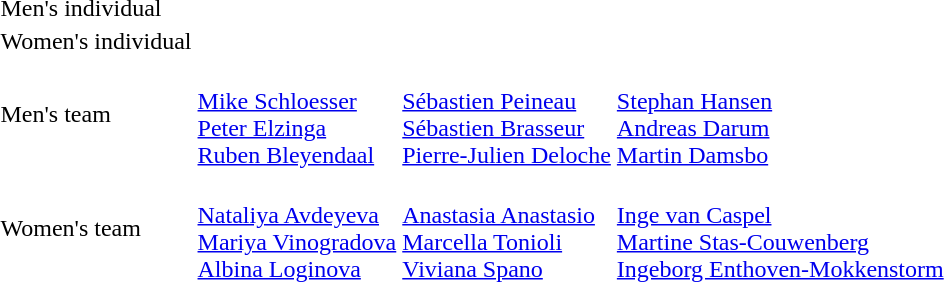<table>
<tr>
<td>Men's individual</td>
<td></td>
<td></td>
<td></td>
</tr>
<tr>
<td>Women's individual</td>
<td></td>
<td></td>
<td></td>
</tr>
<tr>
<td>Men's team</td>
<td><br><a href='#'>Mike Schloesser</a><br><a href='#'>Peter Elzinga</a><br><a href='#'>Ruben Bleyendaal</a></td>
<td><br><a href='#'>Sébastien Peineau</a><br><a href='#'>Sébastien Brasseur</a><br><a href='#'>Pierre-Julien Deloche</a></td>
<td><br><a href='#'>Stephan Hansen</a><br><a href='#'>Andreas Darum</a><br><a href='#'>Martin Damsbo</a></td>
</tr>
<tr>
<td>Women's team</td>
<td><br><a href='#'>Nataliya Avdeyeva</a><br><a href='#'>Mariya Vinogradova</a><br><a href='#'>Albina Loginova</a></td>
<td><br><a href='#'>Anastasia Anastasio</a><br><a href='#'>Marcella Tonioli</a><br><a href='#'>Viviana Spano</a></td>
<td><br><a href='#'>Inge van Caspel</a><br><a href='#'>Martine Stas-Couwenberg</a><br><a href='#'>Ingeborg Enthoven-Mokkenstorm</a></td>
</tr>
</table>
